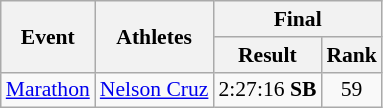<table class="wikitable" border="1" style="font-size:90%">
<tr>
<th rowspan="2">Event</th>
<th rowspan="2">Athletes</th>
<th colspan="2">Final</th>
</tr>
<tr>
<th>Result</th>
<th>Rank</th>
</tr>
<tr>
<td><a href='#'>Marathon</a></td>
<td><a href='#'>Nelson Cruz</a></td>
<td align=center>2:27:16 <strong>SB</strong></td>
<td align=center>59</td>
</tr>
</table>
